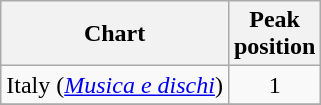<table class="wikitable sortable">
<tr>
<th>Chart</th>
<th>Peak<br>position</th>
</tr>
<tr>
<td>Italy (<em><a href='#'>Musica e dischi</a></em>)</td>
<td align="center">1</td>
</tr>
<tr>
</tr>
</table>
